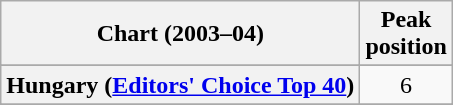<table class="wikitable sortable plainrowheaders" style="text-align:center">
<tr>
<th>Chart (2003–04)</th>
<th>Peak<br>position</th>
</tr>
<tr>
</tr>
<tr>
</tr>
<tr>
</tr>
<tr>
</tr>
<tr>
</tr>
<tr>
</tr>
<tr>
</tr>
<tr>
</tr>
<tr>
<th scope="row">Hungary (<a href='#'>Editors' Choice Top 40</a>)</th>
<td>6</td>
</tr>
<tr>
</tr>
<tr>
</tr>
<tr>
</tr>
<tr>
</tr>
<tr>
</tr>
<tr>
</tr>
<tr>
</tr>
<tr>
</tr>
<tr>
</tr>
<tr>
</tr>
<tr>
</tr>
<tr>
</tr>
<tr>
</tr>
</table>
